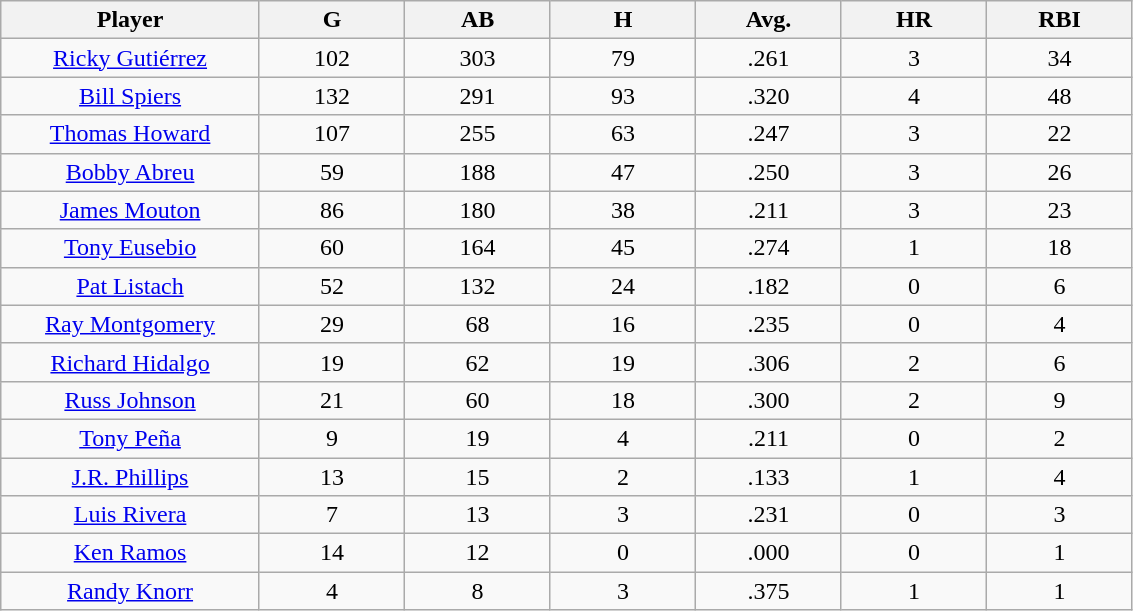<table class="wikitable sortable">
<tr>
<th bgcolor="#DDDDFF" width="16%">Player</th>
<th bgcolor="#DDDDFF" width="9%">G</th>
<th bgcolor="#DDDDFF" width="9%">AB</th>
<th bgcolor="#DDDDFF" width="9%">H</th>
<th bgcolor="#DDDDFF" width="9%">Avg.</th>
<th bgcolor="#DDDDFF" width="9%">HR</th>
<th bgcolor="#DDDDFF" width="9%">RBI</th>
</tr>
<tr align="center">
<td><a href='#'>Ricky Gutiérrez</a></td>
<td>102</td>
<td>303</td>
<td>79</td>
<td>.261</td>
<td>3</td>
<td>34</td>
</tr>
<tr align=center>
<td><a href='#'>Bill Spiers</a></td>
<td>132</td>
<td>291</td>
<td>93</td>
<td>.320</td>
<td>4</td>
<td>48</td>
</tr>
<tr align=center>
<td><a href='#'>Thomas Howard</a></td>
<td>107</td>
<td>255</td>
<td>63</td>
<td>.247</td>
<td>3</td>
<td>22</td>
</tr>
<tr align=center>
<td><a href='#'>Bobby Abreu</a></td>
<td>59</td>
<td>188</td>
<td>47</td>
<td>.250</td>
<td>3</td>
<td>26</td>
</tr>
<tr align=center>
<td><a href='#'>James Mouton</a></td>
<td>86</td>
<td>180</td>
<td>38</td>
<td>.211</td>
<td>3</td>
<td>23</td>
</tr>
<tr align=center>
<td><a href='#'>Tony Eusebio</a></td>
<td>60</td>
<td>164</td>
<td>45</td>
<td>.274</td>
<td>1</td>
<td>18</td>
</tr>
<tr align=center>
<td><a href='#'>Pat Listach</a></td>
<td>52</td>
<td>132</td>
<td>24</td>
<td>.182</td>
<td>0</td>
<td>6</td>
</tr>
<tr align=center>
<td><a href='#'>Ray Montgomery</a></td>
<td>29</td>
<td>68</td>
<td>16</td>
<td>.235</td>
<td>0</td>
<td>4</td>
</tr>
<tr align=center>
<td><a href='#'>Richard Hidalgo</a></td>
<td>19</td>
<td>62</td>
<td>19</td>
<td>.306</td>
<td>2</td>
<td>6</td>
</tr>
<tr align=center>
<td><a href='#'>Russ Johnson</a></td>
<td>21</td>
<td>60</td>
<td>18</td>
<td>.300</td>
<td>2</td>
<td>9</td>
</tr>
<tr align=center>
<td><a href='#'>Tony Peña</a></td>
<td>9</td>
<td>19</td>
<td>4</td>
<td>.211</td>
<td>0</td>
<td>2</td>
</tr>
<tr align=center>
<td><a href='#'>J.R. Phillips</a></td>
<td>13</td>
<td>15</td>
<td>2</td>
<td>.133</td>
<td>1</td>
<td>4</td>
</tr>
<tr align=center>
<td><a href='#'>Luis Rivera</a></td>
<td>7</td>
<td>13</td>
<td>3</td>
<td>.231</td>
<td>0</td>
<td>3</td>
</tr>
<tr align=center>
<td><a href='#'>Ken Ramos</a></td>
<td>14</td>
<td>12</td>
<td>0</td>
<td>.000</td>
<td>0</td>
<td>1</td>
</tr>
<tr align=center>
<td><a href='#'>Randy Knorr</a></td>
<td>4</td>
<td>8</td>
<td>3</td>
<td>.375</td>
<td>1</td>
<td>1</td>
</tr>
</table>
